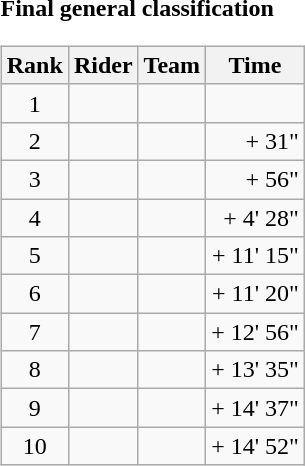<table>
<tr>
<td><strong>Final general classification</strong><br><table class="wikitable">
<tr>
<th scope="col">Rank</th>
<th scope="col">Rider</th>
<th scope="col">Team</th>
<th scope="col">Time</th>
</tr>
<tr>
<td style="text-align:center;">1</td>
<td></td>
<td></td>
<td style="text-align:right;"></td>
</tr>
<tr>
<td style="text-align:center;">2</td>
<td></td>
<td></td>
<td style="text-align:right;">+ 31"</td>
</tr>
<tr>
<td style="text-align:center;">3</td>
<td></td>
<td></td>
<td style="text-align:right;">+ 56"</td>
</tr>
<tr>
<td style="text-align:center;">4</td>
<td></td>
<td></td>
<td style="text-align:right;">+ 4' 28"</td>
</tr>
<tr>
<td style="text-align:center;">5</td>
<td></td>
<td></td>
<td style="text-align:right;">+ 11' 15"</td>
</tr>
<tr>
<td style="text-align:center;">6</td>
<td></td>
<td></td>
<td style="text-align:right;">+ 11' 20"</td>
</tr>
<tr>
<td style="text-align:center;">7</td>
<td></td>
<td></td>
<td style="text-align:right;">+ 12' 56"</td>
</tr>
<tr>
<td style="text-align:center;">8</td>
<td></td>
<td></td>
<td style="text-align:right;">+ 13' 35"</td>
</tr>
<tr>
<td style="text-align:center;">9</td>
<td></td>
<td></td>
<td style="text-align:right;">+ 14' 37"</td>
</tr>
<tr>
<td style="text-align:center;">10</td>
<td></td>
<td></td>
<td style="text-align:right;">+ 14' 52"</td>
</tr>
</table>
</td>
</tr>
</table>
